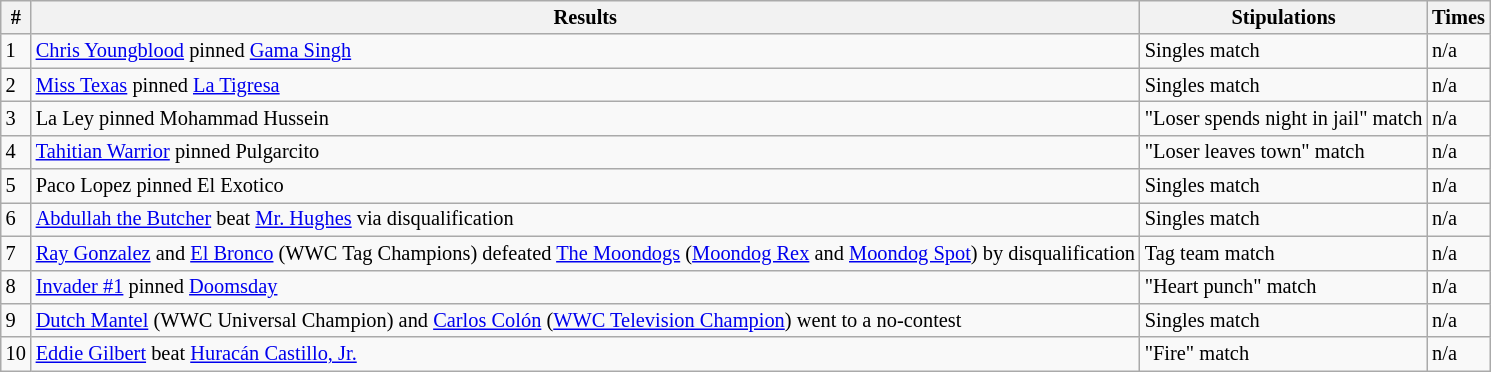<table style="font-size: 85%" class="wikitable sortable">
<tr>
<th><strong>#</strong></th>
<th><strong>Results</strong></th>
<th><strong>Stipulations</strong></th>
<th><strong>Times</strong></th>
</tr>
<tr>
<td>1</td>
<td><a href='#'>Chris Youngblood</a> pinned <a href='#'>Gama Singh</a></td>
<td>Singles match</td>
<td>n/a</td>
</tr>
<tr>
<td>2</td>
<td><a href='#'>Miss Texas</a> pinned <a href='#'>La Tigresa</a></td>
<td>Singles match</td>
<td>n/a</td>
</tr>
<tr>
<td>3</td>
<td>La Ley pinned Mohammad Hussein</td>
<td>"Loser spends night in jail" match</td>
<td>n/a</td>
</tr>
<tr>
<td>4</td>
<td><a href='#'>Tahitian Warrior</a> pinned Pulgarcito</td>
<td>"Loser leaves town" match</td>
<td>n/a</td>
</tr>
<tr>
<td>5</td>
<td>Paco Lopez pinned El Exotico</td>
<td>Singles match</td>
<td>n/a</td>
</tr>
<tr>
<td>6</td>
<td><a href='#'>Abdullah the Butcher</a> beat <a href='#'>Mr. Hughes</a> via disqualification</td>
<td>Singles match</td>
<td>n/a</td>
</tr>
<tr>
<td>7</td>
<td><a href='#'>Ray Gonzalez</a> and <a href='#'>El Bronco</a> (WWC Tag Champions) defeated <a href='#'>The Moondogs</a> (<a href='#'>Moondog Rex</a> and <a href='#'>Moondog Spot</a>) by disqualification</td>
<td>Tag team match</td>
<td>n/a</td>
</tr>
<tr>
<td>8</td>
<td><a href='#'>Invader #1</a> pinned <a href='#'>Doomsday</a></td>
<td>"Heart punch" match</td>
<td>n/a</td>
</tr>
<tr>
<td>9</td>
<td><a href='#'>Dutch Mantel</a> (WWC Universal Champion) and <a href='#'>Carlos Colón</a> (<a href='#'>WWC Television Champion</a>) went to a no-contest</td>
<td>Singles match</td>
<td>n/a</td>
</tr>
<tr>
<td>10</td>
<td><a href='#'>Eddie Gilbert</a> beat <a href='#'>Huracán Castillo, Jr.</a></td>
<td>"Fire" match</td>
<td>n/a</td>
</tr>
</table>
